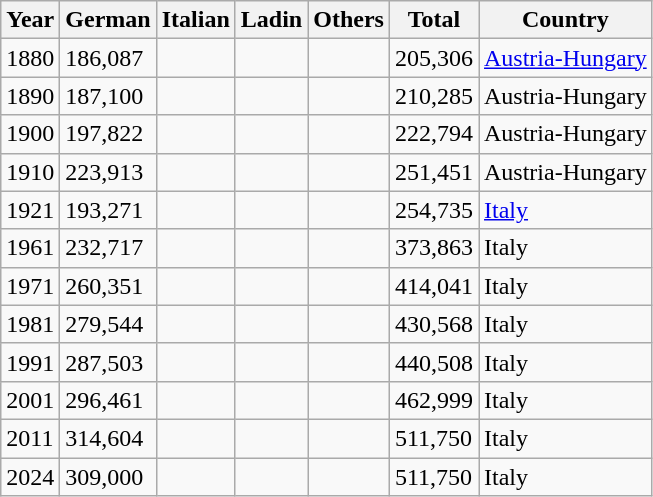<table class="wikitable sortable">
<tr class="hintergrundfarbe6">
<th>Year</th>
<th>German</th>
<th>Italian</th>
<th>Ladin</th>
<th>Others</th>
<th>Total</th>
<th>Country</th>
</tr>
<tr>
<td>1880</td>
<td>186,087</td>
<td></td>
<td></td>
<td></td>
<td>205,306</td>
<td><a href='#'>Austria-Hungary</a></td>
</tr>
<tr>
<td>1890</td>
<td>187,100</td>
<td></td>
<td></td>
<td></td>
<td>210,285</td>
<td>Austria-Hungary</td>
</tr>
<tr>
<td>1900</td>
<td>197,822</td>
<td></td>
<td></td>
<td></td>
<td>222,794</td>
<td>Austria-Hungary</td>
</tr>
<tr>
<td>1910</td>
<td>223,913</td>
<td></td>
<td></td>
<td></td>
<td>251,451</td>
<td>Austria-Hungary</td>
</tr>
<tr>
<td>1921</td>
<td>193,271</td>
<td></td>
<td></td>
<td></td>
<td>254,735</td>
<td><a href='#'>Italy</a></td>
</tr>
<tr>
<td>1961</td>
<td>232,717</td>
<td></td>
<td></td>
<td></td>
<td>373,863</td>
<td>Italy</td>
</tr>
<tr>
<td>1971</td>
<td>260,351</td>
<td></td>
<td></td>
<td></td>
<td>414,041</td>
<td>Italy</td>
</tr>
<tr>
<td>1981</td>
<td>279,544</td>
<td></td>
<td></td>
<td></td>
<td>430,568</td>
<td>Italy</td>
</tr>
<tr>
<td>1991</td>
<td>287,503</td>
<td></td>
<td></td>
<td></td>
<td>440,508</td>
<td>Italy</td>
</tr>
<tr>
<td>2001</td>
<td>296,461</td>
<td></td>
<td></td>
<td></td>
<td>462,999</td>
<td>Italy</td>
</tr>
<tr>
<td>2011</td>
<td>314,604</td>
<td></td>
<td></td>
<td></td>
<td>511,750</td>
<td>Italy</td>
</tr>
<tr>
<td>2024</td>
<td>309,000</td>
<td></td>
<td></td>
<td></td>
<td>511,750</td>
<td>Italy</td>
</tr>
</table>
